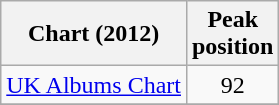<table class="wikitable sortable">
<tr>
<th scope="col">Chart (2012)</th>
<th scope="col">Peak<br>position</th>
</tr>
<tr>
<td><a href='#'>UK Albums Chart</a></td>
<td style="text-align:center;">92</td>
</tr>
<tr>
</tr>
</table>
